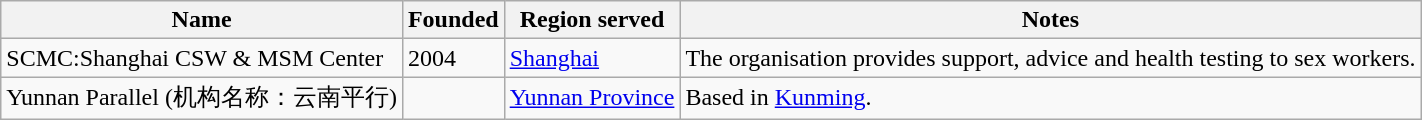<table class="wikitable sortable">
<tr>
<th>Name</th>
<th>Founded</th>
<th>Region served</th>
<th>Notes</th>
</tr>
<tr>
<td>SCMC:Shanghai CSW & MSM Center</td>
<td>2004</td>
<td><a href='#'>Shanghai</a></td>
<td>The organisation provides support, advice and health testing to sex workers.</td>
</tr>
<tr>
<td>Yunnan Parallel (机构名称：云南平行)</td>
<td></td>
<td><a href='#'>Yunnan Province</a></td>
<td>Based in <a href='#'>Kunming</a>.</td>
</tr>
</table>
